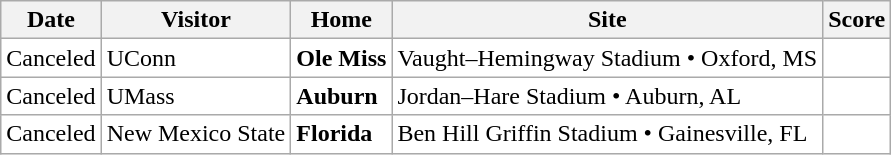<table class="wikitable">
<tr>
<th>Date</th>
<th>Visitor</th>
<th>Home</th>
<th>Site</th>
<th>Score</th>
</tr>
<tr style="background:white">
<td>Canceled</td>
<td>UConn</td>
<td><strong>Ole Miss</strong></td>
<td>Vaught–Hemingway Stadium • Oxford, MS</td>
<td></td>
</tr>
<tr style="background:white">
<td>Canceled</td>
<td>UMass</td>
<td><strong>Auburn</strong></td>
<td>Jordan–Hare Stadium • Auburn, AL</td>
<td></td>
</tr>
<tr style="background:white">
<td>Canceled</td>
<td>New Mexico State</td>
<td><strong>Florida</strong></td>
<td>Ben Hill Griffin Stadium • Gainesville, FL</td>
<td></td>
</tr>
</table>
